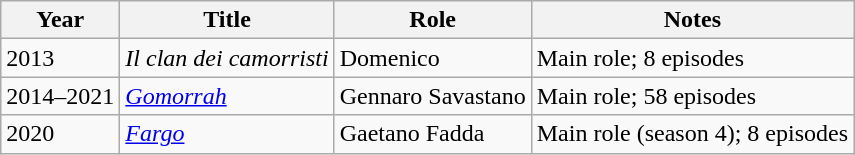<table class="wikitable">
<tr>
<th>Year</th>
<th>Title</th>
<th>Role</th>
<th>Notes</th>
</tr>
<tr>
<td>2013</td>
<td><em>Il clan dei camorristi</em></td>
<td>Domenico</td>
<td>Main role; 8 episodes</td>
</tr>
<tr>
<td>2014–2021</td>
<td><em><a href='#'>Gomorrah</a></em></td>
<td>Gennaro Savastano</td>
<td>Main role; 58 episodes</td>
</tr>
<tr>
<td>2020</td>
<td><em><a href='#'>Fargo</a></em></td>
<td>Gaetano Fadda</td>
<td>Main role (season 4); 8 episodes</td>
</tr>
</table>
